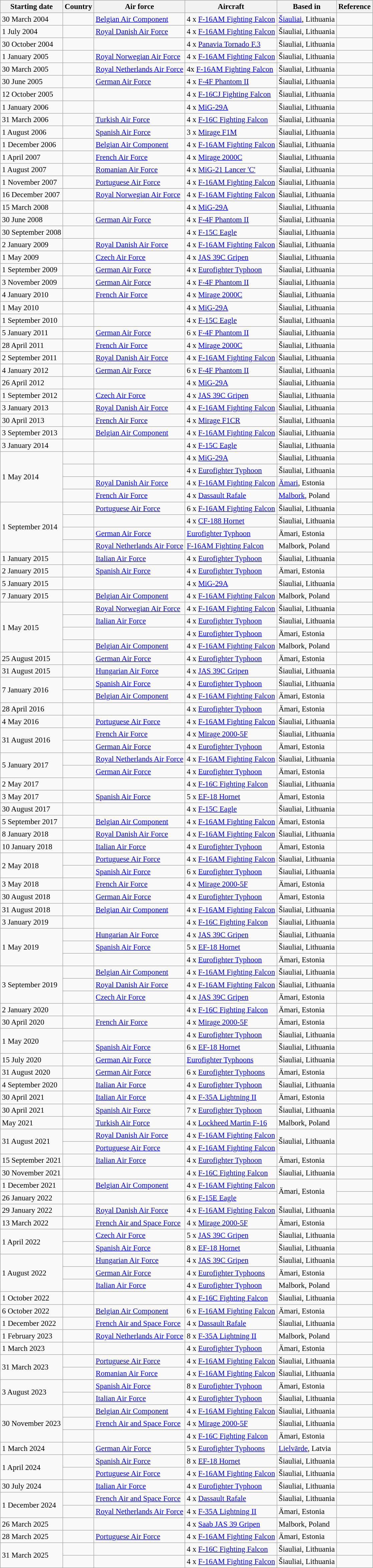<table class="wikitable sortable" style="text-align:left; font-size:95%">
<tr>
<th class="unsortable">Starting date</th>
<th>Country</th>
<th>Air force</th>
<th>Aircraft</th>
<th class="unsortable">Based in</th>
<th class="unsortable">Reference</th>
</tr>
<tr --->
<td>30 March 2004</td>
<td></td>
<td> <a href='#'>Belgian Air Component</a></td>
<td> 4 x <a href='#'>F-16AM Fighting Falcon</a></td>
<td><a href='#'>Šiauliai</a>, Lithuania</td>
<td></td>
</tr>
<tr --->
<td>1 July 2004</td>
<td></td>
<td> <a href='#'>Royal Danish Air Force</a></td>
<td> 4 x <a href='#'>F-16AM Fighting Falcon</a></td>
<td>Šiauliai, Lithuania</td>
<td></td>
</tr>
<tr --->
<td>30 October 2004</td>
<td></td>
<td></td>
<td> 4 x <a href='#'>Panavia Tornado F.3</a></td>
<td>Šiauliai, Lithuania</td>
<td></td>
</tr>
<tr --->
<td>1 January 2005</td>
<td></td>
<td> <a href='#'>Royal Norwegian Air Force</a></td>
<td> 4 x <a href='#'>F-16AM Fighting Falcon</a></td>
<td>Šiauliai, Lithuania</td>
<td></td>
</tr>
<tr --->
<td>30 March 2005</td>
<td></td>
<td> <a href='#'>Royal Netherlands Air Force</a></td>
<td> 4x <a href='#'>F-16AM Fighting Falcon</a></td>
<td>Šiauliai, Lithuania</td>
<td></td>
</tr>
<tr --->
<td>30 June 2005</td>
<td></td>
<td> <a href='#'>German Air Force</a></td>
<td> 4 x <a href='#'>F-4F Phantom II</a></td>
<td>Šiauliai, Lithuania</td>
<td></td>
</tr>
<tr --->
<td>12 October 2005</td>
<td></td>
<td></td>
<td> 4 x <a href='#'>F-16CJ Fighting Falcon</a></td>
<td>Šiauliai, Lithuania</td>
<td></td>
</tr>
<tr --->
<td>1 January 2006</td>
<td></td>
<td></td>
<td> 4 x <a href='#'>MiG-29A</a></td>
<td>Šiauliai, Lithuania</td>
<td></td>
</tr>
<tr --->
<td>31 March 2006</td>
<td></td>
<td> <a href='#'>Turkish Air Force</a></td>
<td> 4 x <a href='#'>F-16C Fighting Falcon</a></td>
<td>Šiauliai, Lithuania</td>
<td></td>
</tr>
<tr --->
<td>1 August 2006</td>
<td></td>
<td> <a href='#'>Spanish Air Force</a></td>
<td> 3 x <a href='#'>Mirage F1M</a></td>
<td>Šiauliai, Lithuania</td>
<td></td>
</tr>
<tr --->
<td>1 December 2006</td>
<td></td>
<td> <a href='#'>Belgian Air Component</a></td>
<td> 4 x <a href='#'>F-16AM Fighting Falcon</a></td>
<td>Šiauliai, Lithuania</td>
<td></td>
</tr>
<tr --->
<td>1 April 2007</td>
<td></td>
<td> <a href='#'>French Air Force</a></td>
<td> 4 x <a href='#'>Mirage 2000C</a></td>
<td>Šiauliai, Lithuania</td>
<td></td>
</tr>
<tr --->
<td>1 August 2007</td>
<td></td>
<td> <a href='#'>Romanian Air Force</a></td>
<td> 4 x <a href='#'>MiG-21 Lancer 'C'</a></td>
<td>Šiauliai, Lithuania</td>
<td></td>
</tr>
<tr --->
<td>1 November 2007</td>
<td></td>
<td> <a href='#'>Portuguese Air Force</a></td>
<td> 4 x <a href='#'>F-16AM Fighting Falcon</a></td>
<td>Šiauliai, Lithuania</td>
<td></td>
</tr>
<tr --->
<td>16 December 2007</td>
<td></td>
<td> <a href='#'>Royal Norwegian Air Force</a></td>
<td> 4 x <a href='#'>F-16AM Fighting Falcon</a></td>
<td>Šiauliai, Lithuania</td>
<td></td>
</tr>
<tr --->
<td>15 March 2008</td>
<td></td>
<td></td>
<td> 4 x <a href='#'>MiG-29A</a></td>
<td>Šiauliai, Lithuania</td>
<td></td>
</tr>
<tr --->
<td>30 June 2008</td>
<td></td>
<td> <a href='#'>German Air Force</a></td>
<td> 4 x <a href='#'>F-4F Phantom II</a></td>
<td>Šiauliai, Lithuania</td>
<td></td>
</tr>
<tr --->
<td>30 September 2008</td>
<td></td>
<td></td>
<td> 4 x <a href='#'>F-15C Eagle</a></td>
<td>Šiauliai, Lithuania</td>
<td></td>
</tr>
<tr --->
<td>2 January 2009</td>
<td></td>
<td> <a href='#'>Royal Danish Air Force</a></td>
<td> 4 x <a href='#'>F-16AM Fighting Falcon</a></td>
<td>Šiauliai, Lithuania</td>
<td></td>
</tr>
<tr --->
<td>1 May 2009</td>
<td></td>
<td> <a href='#'>Czech Air Force</a></td>
<td> 4 x <a href='#'>JAS 39C Gripen</a></td>
<td>Šiauliai, Lithuania</td>
<td></td>
</tr>
<tr --->
<td>1 September 2009</td>
<td></td>
<td><a href='#'>German Air Force</a></td>
<td> 4 x <a href='#'>Eurofighter Typhoon</a></td>
<td>Šiauliai, Lithuania</td>
<td></td>
</tr>
<tr --->
<td>3 November 2009</td>
<td></td>
<td><a href='#'>German Air Force</a></td>
<td> 4 x <a href='#'>F-4F Phantom II</a></td>
<td>Šiauliai, Lithuania</td>
<td></td>
</tr>
<tr --->
<td>4 January 2010</td>
<td></td>
<td> <a href='#'>French Air Force</a></td>
<td> 4 x <a href='#'>Mirage 2000C</a></td>
<td>Šiauliai, Lithuania</td>
<td></td>
</tr>
<tr --->
<td>1 May 2010</td>
<td></td>
<td></td>
<td> 4 x <a href='#'>MiG-29A</a></td>
<td>Šiauliai, Lithuania</td>
<td></td>
</tr>
<tr --->
<td>1 September 2010</td>
<td></td>
<td></td>
<td> 4 x <a href='#'>F-15C Eagle</a></td>
<td>Šiauliai, Lithuania</td>
<td></td>
</tr>
<tr --->
<td>5 January 2011</td>
<td></td>
<td><a href='#'>German Air Force</a></td>
<td> 6 x <a href='#'>F-4F Phantom II</a></td>
<td>Šiauliai, Lithuania</td>
<td></td>
</tr>
<tr --->
<td>28 April 2011</td>
<td></td>
<td> <a href='#'>French Air Force</a></td>
<td> 4 x <a href='#'>Mirage 2000C</a></td>
<td>Šiauliai, Lithuania</td>
<td></td>
</tr>
<tr --->
<td>2 September 2011</td>
<td></td>
<td> <a href='#'>Royal Danish Air Force</a></td>
<td> 4 x <a href='#'>F-16AM Fighting Falcon</a></td>
<td>Šiauliai, Lithuania</td>
<td></td>
</tr>
<tr --->
<td>4 January 2012</td>
<td></td>
<td><a href='#'>German Air Force</a></td>
<td> 6 x <a href='#'>F-4F Phantom II</a></td>
<td>Šiauliai, Lithuania</td>
<td></td>
</tr>
<tr --->
<td>26 April 2012</td>
<td></td>
<td></td>
<td> 4 x <a href='#'>MiG-29A</a></td>
<td>Šiauliai, Lithuania</td>
<td></td>
</tr>
<tr --->
<td>1 September 2012</td>
<td></td>
<td> <a href='#'>Czech Air Force</a></td>
<td> 4 x <a href='#'>JAS 39C Gripen</a></td>
<td>Šiauliai, Lithuania</td>
<td></td>
</tr>
<tr --->
<td>3 January 2013</td>
<td></td>
<td> <a href='#'>Royal Danish Air Force</a></td>
<td> 4 x <a href='#'>F-16AM Fighting Falcon</a></td>
<td>Šiauliai, Lithuania</td>
<td></td>
</tr>
<tr --->
<td>30 April 2013</td>
<td></td>
<td> <a href='#'>French Air Force</a></td>
<td> 4 x <a href='#'>Mirage F1CR</a></td>
<td>Šiauliai, Lithuania</td>
<td></td>
</tr>
<tr --->
<td>3 September 2013</td>
<td></td>
<td> <a href='#'>Belgian Air Component</a></td>
<td> 4 x <a href='#'>F-16AM Fighting Falcon</a></td>
<td>Šiauliai, Lithuania</td>
<td></td>
</tr>
<tr --->
<td>3 January 2014</td>
<td></td>
<td></td>
<td> 4 x <a href='#'>F-15C Eagle</a></td>
<td>Šiauliai, Lithuania</td>
<td></td>
</tr>
<tr --->
<td rowspan=4>1 May 2014</td>
<td></td>
<td></td>
<td> 4 x <a href='#'>MiG-29A</a></td>
<td>Šiauliai, Lithuania</td>
<td></td>
</tr>
<tr --->
<td></td>
<td></td>
<td> 4 x <a href='#'>Eurofighter Typhoon</a></td>
<td>Šiauliai, Lithuania</td>
<td></td>
</tr>
<tr --->
<td></td>
<td> <a href='#'>Royal Danish Air Force</a></td>
<td> 4 x <a href='#'>F-16AM Fighting Falcon</a></td>
<td><a href='#'>Ämari</a>, Estonia</td>
<td></td>
</tr>
<tr --->
<td></td>
<td> <a href='#'>French Air Force</a></td>
<td> 4 x <a href='#'>Dassault Rafale</a></td>
<td><a href='#'>Malbork</a>, Poland</td>
<td></td>
</tr>
<tr --->
<td rowspan=4>1 September 2014</td>
<td></td>
<td> <a href='#'>Portuguese Air Force</a></td>
<td> 6 x <a href='#'>F-16AM Fighting Falcon</a></td>
<td>Šiauliai, Lithuania</td>
<td></td>
</tr>
<tr --->
<td></td>
<td></td>
<td> 4 x <a href='#'>CF-188 Hornet</a></td>
<td>Šiauliai, Lithuania</td>
<td></td>
</tr>
<tr --->
<td></td>
<td> <a href='#'>German Air Force</a></td>
<td> <a href='#'>Eurofighter Typhoon</a></td>
<td>Ämari, Estonia</td>
<td></td>
</tr>
<tr --->
<td></td>
<td> <a href='#'>Royal Netherlands Air Force</a></td>
<td> <a href='#'>F-16AM Fighting Falcon</a></td>
<td>Malbork, Poland</td>
<td></td>
</tr>
<tr --->
<td>1 January 2015</td>
<td></td>
<td><a href='#'>Italian Air Force</a></td>
<td> 4 x <a href='#'>Eurofighter Typhoon</a></td>
<td>Šiauliai, Lithuania</td>
<td></td>
</tr>
<tr --->
<td>2 January 2015</td>
<td></td>
<td> <a href='#'>Spanish Air Force</a></td>
<td> 4 x <a href='#'>Eurofighter Typhoon</a></td>
<td>Ämari, Estonia</td>
<td></td>
</tr>
<tr --->
<td>5 January 2015</td>
<td></td>
<td></td>
<td> 4 x <a href='#'>MiG-29A</a></td>
<td>Šiauliai, Lithuania</td>
<td></td>
</tr>
<tr --->
<td>7 January 2015</td>
<td></td>
<td> <a href='#'>Belgian Air Component</a></td>
<td> 4 x <a href='#'>F-16AM Fighting Falcon</a></td>
<td>Malbork, Poland</td>
<td></td>
</tr>
<tr --->
<td rowspan=4>1 May 2015</td>
<td></td>
<td><a href='#'>Royal Norwegian Air Force</a></td>
<td> 4 x <a href='#'>F-16AM Fighting Falcon</a></td>
<td>Šiauliai, Lithuania</td>
<td></td>
</tr>
<tr --->
<td></td>
<td><a href='#'>Italian Air Force</a></td>
<td> 4 x <a href='#'>Eurofighter Typhoon</a></td>
<td>Šiauliai, Lithuania</td>
<td></td>
</tr>
<tr --->
<td></td>
<td></td>
<td> 4 x <a href='#'>Eurofighter Typhoon</a></td>
<td>Ämari, Estonia</td>
<td></td>
</tr>
<tr --->
<td></td>
<td> <a href='#'>Belgian Air Component</a></td>
<td> 4 x <a href='#'>F-16AM Fighting Falcon</a></td>
<td>Malbork, Poland</td>
<td></td>
</tr>
<tr --->
<td>25 August 2015</td>
<td></td>
<td> <a href='#'>German Air Force</a></td>
<td> 4 x <a href='#'>Eurofighter Typhoon</a></td>
<td>Ämari, Estonia</td>
<td></td>
</tr>
<tr --->
<td>31 August 2015</td>
<td></td>
<td> <a href='#'>Hungarian Air Force</a></td>
<td> 4 x <a href='#'>JAS 39C Gripen</a></td>
<td>Šiauliai, Lithuania</td>
<td></td>
</tr>
<tr --->
<td rowspan="2">7 January 2016</td>
<td></td>
<td> <a href='#'>Spanish Air Force</a></td>
<td> 4 x <a href='#'>Eurofighter Typhoon</a></td>
<td>Šiauliai, Lithuania</td>
<td></td>
</tr>
<tr --->
<td></td>
<td> <a href='#'>Belgian Air Component</a></td>
<td> 4 x <a href='#'>F-16AM Fighting Falcon</a></td>
<td>Ämari, Estonia</td>
<td></td>
</tr>
<tr --->
<td>28 April 2016</td>
<td></td>
<td></td>
<td> 4 x <a href='#'>Eurofighter Typhoon</a></td>
<td>Ämari, Estonia</td>
<td></td>
</tr>
<tr --->
<td>4 May 2016</td>
<td></td>
<td> <a href='#'>Portuguese Air Force</a></td>
<td> 4 x <a href='#'>F-16AM Fighting Falcon</a></td>
<td>Šiauliai, Lithuania</td>
<td></td>
</tr>
<tr --->
<td rowspan=2>31 August 2016</td>
<td></td>
<td> <a href='#'>French Air Force</a></td>
<td> 4 x <a href='#'>Mirage 2000-5F</a></td>
<td>Šiauliai, Lithuania</td>
<td></td>
</tr>
<tr --->
<td></td>
<td> <a href='#'>German Air Force</a></td>
<td> 4 x <a href='#'>Eurofighter Typhoon</a></td>
<td>Ämari, Estonia</td>
<td></td>
</tr>
<tr --->
<td rowspan=2>5 January 2017</td>
<td></td>
<td> <a href='#'>Royal Netherlands Air Force</a></td>
<td>4 x <a href='#'>F-16AM Fighting Falcon</a></td>
<td>Šiauliai, Lithuania</td>
<td></td>
</tr>
<tr --->
<td></td>
<td> <a href='#'>German Air Force</a></td>
<td> 4 x <a href='#'>Eurofighter Typhoon</a></td>
<td>Ämari, Estonia</td>
<td></td>
</tr>
<tr --->
<td>2 May 2017</td>
<td></td>
<td></td>
<td> 4 x <a href='#'>F-16C Fighting Falcon</a></td>
<td>Šiauliai, Lithuania</td>
<td></td>
</tr>
<tr --->
<td>3 May 2017</td>
<td></td>
<td> <a href='#'>Spanish Air Force</a></td>
<td> 5 x <a href='#'>EF-18 Hornet</a></td>
<td>Ämari, Estonia</td>
<td></td>
</tr>
<tr --->
<td>30 August 2017</td>
<td></td>
<td></td>
<td> 4 x <a href='#'>F-15C Eagle</a></td>
<td>Šiauliai, Lithuania</td>
<td></td>
</tr>
<tr --->
<td>5 September 2017</td>
<td></td>
<td> <a href='#'>Belgian Air Component</a></td>
<td> 4 x <a href='#'>F-16AM Fighting Falcon</a></td>
<td>Ämari, Estonia</td>
<td></td>
</tr>
<tr --->
<td>8 January 2018</td>
<td></td>
<td> <a href='#'>Royal Danish Air Force</a></td>
<td> 4 x <a href='#'>F-16AM Fighting Falcon</a></td>
<td>Šiauliai, Lithuania</td>
<td></td>
</tr>
<tr --->
<td>10 January 2018</td>
<td></td>
<td><a href='#'>Italian Air Force</a></td>
<td> 4 x <a href='#'>Eurofighter Typhoon</a></td>
<td>Ämari, Estonia</td>
<td></td>
</tr>
<tr --->
<td rowspan=2>2 May 2018</td>
<td></td>
<td> <a href='#'>Portuguese Air Force</a></td>
<td> 4 x <a href='#'>F-16AM Fighting Falcon</a></td>
<td>Šiauliai, Lithuania</td>
<td></td>
</tr>
<tr --->
<td></td>
<td> <a href='#'>Spanish Air Force</a></td>
<td> 6 x <a href='#'>Eurofighter Typhoon</a></td>
<td>Šiauliai, Lithuania</td>
<td></td>
</tr>
<tr --->
<td>3 May 2018</td>
<td></td>
<td> <a href='#'>French Air Force</a></td>
<td> 4 x <a href='#'>Mirage 2000-5F</a></td>
<td>Ämari, Estonia</td>
<td></td>
</tr>
<tr --->
<td>30 August 2018</td>
<td></td>
<td> <a href='#'>German Air Force</a></td>
<td> 4 x <a href='#'>Eurofighter Typhoon</a></td>
<td>Ämari, Estonia</td>
<td></td>
</tr>
<tr --->
<td>31 August 2018</td>
<td></td>
<td> <a href='#'>Belgian Air Component</a></td>
<td> 4 x <a href='#'>F-16AM Fighting Falcon</a></td>
<td>Šiauliai, Lithuania</td>
<td></td>
</tr>
<tr --->
<td>3 January 2019</td>
<td></td>
<td></td>
<td> 4 x <a href='#'>F-16C Fighting Falcon</a></td>
<td>Šiauliai, Lithuania</td>
<td></td>
</tr>
<tr --->
<td rowspan=3>1 May 2019</td>
<td></td>
<td> <a href='#'>Hungarian Air Force</a></td>
<td> 4 x <a href='#'>JAS 39C Gripen</a></td>
<td>Šiauliai, Lithuania</td>
<td></td>
</tr>
<tr --->
<td></td>
<td> <a href='#'>Spanish Air Force</a></td>
<td> 5 x <a href='#'>EF-18 Hornet</a></td>
<td>Šiauliai, Lithuania</td>
<td></td>
</tr>
<tr --->
<td></td>
<td></td>
<td> 4 x <a href='#'>Eurofighter Typhoon</a></td>
<td>Ämari, Estonia</td>
<td></td>
</tr>
<tr --->
<td rowspan=3>3 September 2019</td>
<td></td>
<td> <a href='#'>Belgian Air Component</a></td>
<td> 4 x <a href='#'>F-16AM Fighting Falcon</a></td>
<td>Šiauliai, Lithuania</td>
<td></td>
</tr>
<tr --->
<td></td>
<td> <a href='#'>Royal Danish Air Force</a></td>
<td> 4 x <a href='#'>F-16AM Fighting Falcon</a></td>
<td>Šiauliai, Lithuania</td>
<td></td>
</tr>
<tr --->
<td></td>
<td> <a href='#'>Czech Air Force</a></td>
<td> 4 x <a href='#'>JAS 39C Gripen</a></td>
<td>Ämari, Estonia</td>
<td></td>
</tr>
<tr --->
<td>2 January 2020</td>
<td></td>
<td></td>
<td> 4 x <a href='#'>F-16C Fighting Falcon</a></td>
<td>Ämari, Estonia</td>
<td></td>
</tr>
<tr --->
<td>30 April 2020</td>
<td></td>
<td> <a href='#'>French Air Force</a></td>
<td> 4 x <a href='#'>Mirage 2000-5F</a></td>
<td>Ämari, Estonia</td>
<td></td>
</tr>
<tr --->
<td rowspan=2>1 May 2020</td>
<td></td>
<td></td>
<td> 4 x <a href='#'>Eurofighter Typhoon</a></td>
<td>Šiauliai, Lithuania</td>
<td></td>
</tr>
<tr --->
<td></td>
<td> <a href='#'>Spanish Air Force</a></td>
<td> 6 x <a href='#'>EF-18 Hornet</a></td>
<td>Šiauliai, Lithuania</td>
<td></td>
</tr>
<tr --->
<td>15 July 2020</td>
<td></td>
<td> <a href='#'>German Air Force</a></td>
<td> <a href='#'>Eurofighter Typhoons</a></td>
<td>Šiauliai, Lithuania</td>
<td></td>
</tr>
<tr --->
<td>31 August 2020</td>
<td></td>
<td> <a href='#'>German Air Force</a></td>
<td> 6 x <a href='#'>Eurofighter Typhoons</a></td>
<td>Ämari, Estonia</td>
<td></td>
</tr>
<tr --->
<td>4 September 2020</td>
<td></td>
<td> <a href='#'>Italian Air Force</a></td>
<td> 4 x <a href='#'>Eurofighter Typhoon</a></td>
<td>Šiauliai, Lithuania</td>
<td></td>
</tr>
<tr --->
<td>30 April 2021</td>
<td></td>
<td> <a href='#'>Italian Air Force</a></td>
<td> 4 x <a href='#'>F-35A Lightning II</a></td>
<td>Ämari, Estonia</td>
<td></td>
</tr>
<tr --->
<td>30 April 2021</td>
<td></td>
<td> <a href='#'>Spanish Air Force</a></td>
<td> 7 x <a href='#'>Eurofighter Typhoon</a></td>
<td>Šiauliai, Lithuania</td>
<td></td>
</tr>
<tr --->
<td>May 2021</td>
<td></td>
<td> <a href='#'>Turkish Air Force</a></td>
<td> 4 x <a href='#'>Lockheed Martin F-16</a></td>
<td>Malbork, Poland</td>
<td></td>
</tr>
<tr --->
<td Rowspan="2">31 August 2021</td>
<td></td>
<td> <a href='#'>Royal Danish Air Force</a></td>
<td> 4 x <a href='#'>F-16AM Fighting Falcon</a></td>
<td Rowspan="2">Šiauliai, Lithuania</td>
<td Rowspan="2"></td>
</tr>
<tr --->
<td></td>
<td> <a href='#'>Portuguese Air Force</a></td>
<td>  4 x <a href='#'>F-16AM Fighting Falcon</a></td>
</tr>
<tr --->
<td>15 September 2021</td>
<td></td>
<td> <a href='#'>Italian Air Force</a></td>
<td> 4 x <a href='#'>Eurofighter Typhoon</a></td>
<td>Ämari, Estonia</td>
<td></td>
</tr>
<tr --->
<td>30 November 2021</td>
<td></td>
<td></td>
<td> 4 x <a href='#'>F-16C Fighting Falcon</a></td>
<td>Šiauliai, Lithuania</td>
<td></td>
</tr>
<tr --->
<td>1 December 2021</td>
<td></td>
<td> <a href='#'>Belgian Air Component</a></td>
<td> 4 x <a href='#'>F-16AM Fighting Falcon</a></td>
<td Rowspan="2">Ämari, Estonia</td>
<td></td>
</tr>
<tr --->
<td>26 January 2022</td>
<td></td>
<td></td>
<td> 6 x <a href='#'>F-15E Eagle</a></td>
<td></td>
</tr>
<tr --->
<td>29 January 2022</td>
<td></td>
<td> <a href='#'>Royal Danish Air Force</a></td>
<td> 4 x <a href='#'>F-16AM Fighting Falcon</a></td>
<td>Šiauliai, Lithuania</td>
<td></td>
</tr>
<tr --->
<td>13 March 2022</td>
<td></td>
<td> <a href='#'>French Air and Space Force</a></td>
<td> 4 x <a href='#'>Mirage 2000-5F</a></td>
<td>Ämari, Estonia</td>
<td></td>
</tr>
<tr --->
<td Rowspan="2">1 April 2022</td>
<td></td>
<td> <a href='#'>Czech Air Force</a></td>
<td> 5 x <a href='#'>JAS 39C Gripen</a></td>
<td>Šiauliai, Lithuania</td>
<td></td>
</tr>
<tr --->
<td></td>
<td> <a href='#'>Spanish Air Force</a></td>
<td> 8 x <a href='#'>EF-18 Hornet</a></td>
<td>Šiauliai, Lithuania</td>
<td></td>
</tr>
<tr --->
<td Rowspan="3">1 August 2022</td>
<td></td>
<td> <a href='#'>Hungarian Air Force</a></td>
<td> 4 x <a href='#'>JAS 39C Gripen</a></td>
<td>Šiauliai, Lithuania</td>
<td></td>
</tr>
<tr --->
<td></td>
<td> <a href='#'>German Air Force</a></td>
<td> 4 x <a href='#'>Eurofighter Typhoons</a></td>
<td>Ämari, Estonia</td>
<td></td>
</tr>
<tr --->
<td></td>
<td> <a href='#'>Italian Air Force</a></td>
<td> 4 x <a href='#'>Eurofighter Typhoon</a></td>
<td>Malbork, Poland</td>
<td></td>
</tr>
<tr --->
<td>1 October 2022</td>
<td></td>
<td></td>
<td> 4 x <a href='#'>F-16C Fighting Falcon</a></td>
<td>Šiauliai, Lithuania</td>
<td></td>
</tr>
<tr --->
<td>6 October 2022</td>
<td></td>
<td> <a href='#'>Belgian Air Component</a></td>
<td> 6 x <a href='#'>F-16AM Fighting Falcon</a></td>
<td>Ämari, Estonia</td>
<td></td>
</tr>
<tr --->
<td>1 December 2022</td>
<td></td>
<td> <a href='#'>French Air and Space Force</a></td>
<td> 4 x <a href='#'>Dassault Rafale</a></td>
<td>Šiauliai, Lithuania</td>
<td></td>
</tr>
<tr --->
<td>1 February 2023</td>
<td></td>
<td> <a href='#'>Royal Netherlands Air Force</a></td>
<td> 8 x <a href='#'>F-35A Lightning II</a></td>
<td>Malbork, Poland</td>
<td></td>
</tr>
<tr --->
<td>1 March 2023</td>
<td></td>
<td></td>
<td> 4 x <a href='#'>Eurofighter Typhoon</a></td>
<td>Ämari, Estonia</td>
<td></td>
</tr>
<tr --->
<td Rowspan="2">31 March 2023</td>
<td></td>
<td> <a href='#'>Portuguese Air Force</a></td>
<td> 4 x <a href='#'>F-16AM Fighting Falcon</a></td>
<td>Šiauliai, Lithuania</td>
<td></td>
</tr>
<tr --->
<td></td>
<td> <a href='#'>Romanian Air Force</a></td>
<td> 4 x <a href='#'>F-16AM Fighting Falcon</a></td>
<td>Šiauliai, Lithuania</td>
<td></td>
</tr>
<tr --->
<td Rowspan="2">3 August 2023</td>
<td></td>
<td> <a href='#'>Spanish Air Force</a></td>
<td> 8 x <a href='#'>Eurofighter Typhoon</a></td>
<td>Ämari, Estonia</td>
<td></td>
</tr>
<tr --->
<td></td>
<td> <a href='#'>Italian Air Force</a></td>
<td> 4 x <a href='#'>Eurofighter Typhoon</a></td>
<td>Šiauliai, Lithuania</td>
<td></td>
</tr>
<tr --->
<td Rowspan="3">30 November 2023</td>
<td></td>
<td> <a href='#'>Belgian Air Component</a></td>
<td> 4 x <a href='#'>F-16AM Fighting Falcon</a></td>
<td>Šiauliai, Lithuania</td>
<td></td>
</tr>
<tr --->
<td></td>
<td> <a href='#'>French Air and Space Force</a></td>
<td> 4 x <a href='#'>Mirage 2000-5F</a></td>
<td>Šiauliai, Lithuania</td>
<td></td>
</tr>
<tr --->
<td></td>
<td></td>
<td> 4 x <a href='#'>F-16C Fighting Falcon</a></td>
<td>Ämari, Estonia</td>
<td></td>
</tr>
<tr --->
<td>1 March 2024</td>
<td></td>
<td> <a href='#'>German Air Force</a></td>
<td> 5 x <a href='#'>Eurofighter Typhoons</a></td>
<td><a href='#'>Lielvārde</a>, Latvia</td>
<td></td>
</tr>
<tr --->
<td Rowspan="2">1 April 2024</td>
<td></td>
<td> <a href='#'>Spanish Air Force</a></td>
<td> 8 x <a href='#'>EF-18 Hornet</a></td>
<td>Šiauliai, Lithuania</td>
<td></td>
</tr>
<tr --->
<td></td>
<td> <a href='#'>Portuguese Air Force</a></td>
<td> 4 x <a href='#'>F-16AM Fighting Falcon</a></td>
<td>Šiauliai, Lithuania</td>
<td></td>
</tr>
<tr --->
<td>30 July 2024</td>
<td></td>
<td> <a href='#'>Italian Air Force</a></td>
<td> 4 x <a href='#'>Eurofighter Typhoon</a></td>
<td>Šiauliai, Lithuania</td>
<td></td>
</tr>
<tr --->
<td rowspan=2>1 December 2024</td>
<td></td>
<td> <a href='#'>French Air and Space Force</a></td>
<td> 4 x <a href='#'>Dassault Rafale</a></td>
<td>Šiauliai, Lithuania</td>
<td></td>
</tr>
<tr --->
<td></td>
<td> <a href='#'>Royal Netherlands Air Force</a></td>
<td> 4 x <a href='#'>F-35A Lightning II</a></td>
<td>Ämari, Estonia</td>
<td></td>
</tr>
<tr --->
<td>26 March 2025</td>
<td></td>
<td></td>
<td> 4 x <a href='#'>Saab JAS 39 Gripen</a></td>
<td>Malbork, Poland</td>
<td></td>
</tr>
<tr --->
<td>28 March 2025</td>
<td></td>
<td> <a href='#'>Portuguese Air Force</a></td>
<td> 4 x <a href='#'>F-16AM Fighting Falcon</a></td>
<td>Ämari, Estonia</td>
<td></td>
</tr>
<tr --->
<td rowspan=2>31 March 2025</td>
<td></td>
<td></td>
<td> 4 x <a href='#'>F-16C Fighting Falcon</a></td>
<td>Šiauliai, Lithuania</td>
<td></td>
</tr>
<tr --->
<td></td>
<td></td>
<td> 4 x <a href='#'>F-16AM Fighting Falcon</a></td>
<td>Šiauliai, Lithuania</td>
<td></td>
</tr>
</table>
